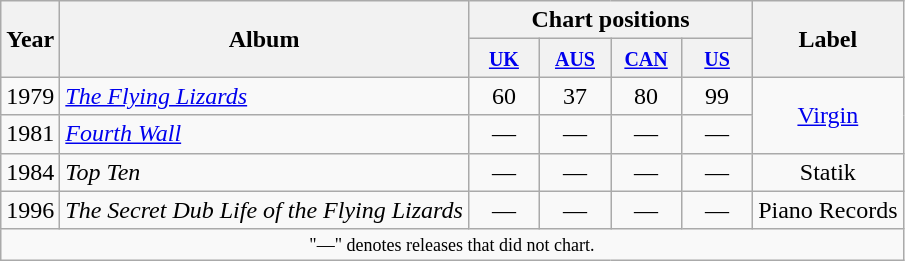<table class="wikitable" style="text-align:center;">
<tr>
<th rowspan="2">Year</th>
<th rowspan="2">Album</th>
<th colspan="4">Chart positions</th>
<th rowspan="2">Label</th>
</tr>
<tr>
<th width="40"><small><a href='#'>UK</a></small><br></th>
<th width="40"><small><a href='#'>AUS</a></small><br></th>
<th width="40"><small><a href='#'>CAN</a></small><br></th>
<th width="40"><small><a href='#'>US</a></small><br></th>
</tr>
<tr>
<td>1979</td>
<td align="left"><em><a href='#'>The Flying Lizards</a></em></td>
<td>60</td>
<td>37</td>
<td>80</td>
<td>99</td>
<td rowspan="2"><a href='#'>Virgin</a></td>
</tr>
<tr>
<td>1981</td>
<td align="left"><em><a href='#'>Fourth Wall</a></em></td>
<td>—</td>
<td>—</td>
<td>—</td>
<td>—</td>
</tr>
<tr>
<td>1984</td>
<td align="left"><em>Top Ten</em></td>
<td>—</td>
<td>—</td>
<td>—</td>
<td>—</td>
<td>Statik</td>
</tr>
<tr>
<td>1996</td>
<td align="left"><em>The Secret Dub Life of the Flying Lizards</em></td>
<td>—</td>
<td>—</td>
<td>—</td>
<td>—</td>
<td>Piano Records</td>
</tr>
<tr>
<td colspan="7" style="text-align:center; font-size:9pt;">"—" denotes releases that did not chart.</td>
</tr>
</table>
